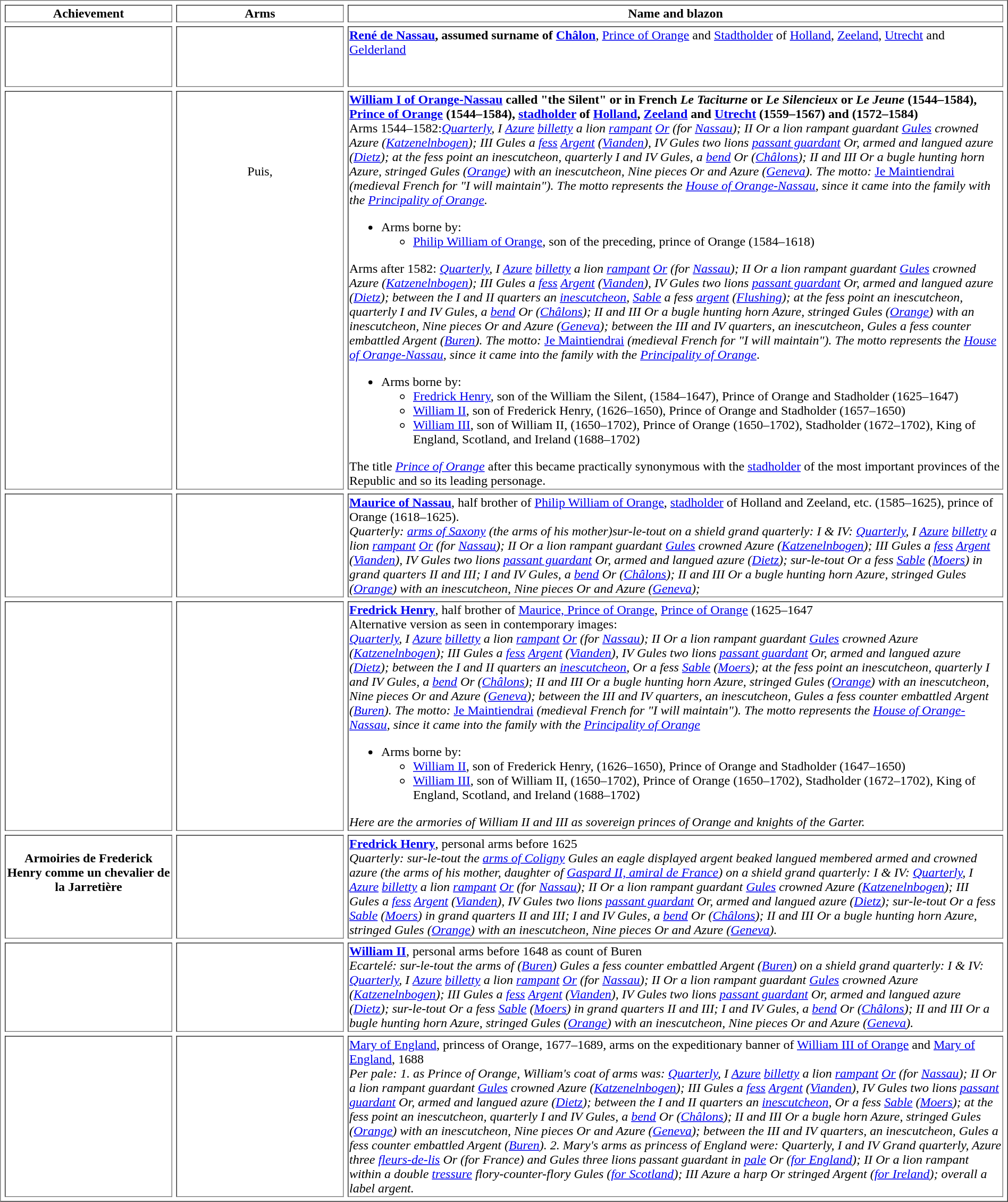<table border=1 cellspacing=5 width="100%">
<tr valign=top align=center>
<td width="206"><strong>Achievement</strong></td>
<td width="206"><strong>Arms</strong></td>
<td><strong>Name and blazon</strong></td>
</tr>
<tr valign=top>
<td align=center><br></td>
<td align=center><br><br><br><br> </td>
<td><strong><a href='#'>René de Nassau</a>, assumed surname of <a href='#'>Châlon</a></strong>, <a href='#'>Prince of Orange</a> and <a href='#'>Stadtholder</a> of <a href='#'>Holland</a>, <a href='#'>Zeeland</a>, <a href='#'>Utrecht</a> and <a href='#'>Gelderland</a><br></td>
</tr>
<tr valign=top>
<td align=center><br><br></td>
<td align=center><br><br><br><br> <br>Puis,<br></td>
<td><strong><a href='#'>William I of Orange-Nassau</a> called "the Silent" or in French <em>Le Taciturne</em> or <em>Le Silencieux</em> or <em>Le Jeune</em> (1544–1584), <a href='#'>Prince of Orange</a> (1544–1584), <a href='#'>stadholder</a> of <a href='#'>Holland</a>, <a href='#'>Zeeland</a> and <a href='#'>Utrecht</a> (1559–1567) and (1572–1584)</strong><br>Arms 1544–1582:<em><a href='#'>Quarterly</a>, I <a href='#'>Azure</a> <a href='#'>billetty</a> a lion <a href='#'>rampant</a> <a href='#'>Or</a> (for <a href='#'>Nassau</a>); II Or a lion rampant guardant <a href='#'>Gules</a> crowned Azure (<a href='#'>Katzenelnbogen</a>); III Gules a <a href='#'>fess</a> <a href='#'>Argent</a> (<a href='#'>Vianden</a>), IV Gules two lions <a href='#'>passant guardant</a> Or, armed and langued azure (<a href='#'>Dietz</a>); at the fess point an inescutcheon, quarterly I and IV Gules, a <a href='#'>bend</a> Or (<a href='#'>Châlons</a>); II and III Or a bugle hunting horn Azure, stringed Gules (<a href='#'>Orange</a>) with an inescutcheon, Nine pieces Or and Azure (<a href='#'>Geneva</a>). The motto: </em><a href='#'>Je Maintiendrai</a><em> (medieval French for "I will maintain"). The motto represents the <a href='#'>House of Orange-Nassau</a>, since it came into the family with the <a href='#'>Principality of Orange</a>.</em><ul><li>Arms borne by:<ul><li><a href='#'>Philip William of Orange</a>, son of the preceding, prince of Orange (1584–1618)</li></ul></li></ul>Arms after 1582: <em><a href='#'>Quarterly</a>, I <a href='#'>Azure</a> <a href='#'>billetty</a> a lion <a href='#'>rampant</a> <a href='#'>Or</a> (for <a href='#'>Nassau</a>); II Or a lion rampant guardant <a href='#'>Gules</a> crowned Azure (<a href='#'>Katzenelnbogen</a>); III Gules a <a href='#'>fess</a> <a href='#'>Argent</a> (<a href='#'>Vianden</a>), IV Gules two lions <a href='#'>passant guardant</a> Or, armed and langued azure (<a href='#'>Dietz</a>); between the I and II quarters an <a href='#'>inescutcheon</a>, <a href='#'>Sable</a> a fess <a href='#'>argent</a> (<a href='#'>Flushing</a>); at the fess point an inescutcheon, quarterly I and IV Gules, a <a href='#'>bend</a> Or (<a href='#'>Châlons</a>); II and III Or a bugle hunting horn Azure, stringed Gules (<a href='#'>Orange</a>) with an inescutcheon, Nine pieces Or and Azure (<a href='#'>Geneva</a>); between the III and IV quarters, an inescutcheon, Gules a fess counter embattled Argent (<a href='#'>Buren</a>).  The motto: </em><a href='#'>Je Maintiendrai</a><em> (medieval French for "I will maintain"). The motto represents the <a href='#'>House of Orange-Nassau</a>, since it came into the family with the <a href='#'>Principality of Orange</a></em>.<ul><li>Arms borne by:<ul><li><a href='#'>Fredrick Henry</a>, son of the William the Silent, (1584–1647), Prince of Orange and Stadholder (1625–1647)</li><li><a href='#'>William II</a>, son of Frederick Henry, (1626–1650), Prince of Orange and Stadholder (1657–1650)</li><li><a href='#'>William III</a>, son of William II, (1650–1702), Prince of Orange (1650–1702), Stadholder (1672–1702), King of England, Scotland, and Ireland (1688–1702)</li></ul></li></ul>The title <em><a href='#'>Prince of Orange</a></em> after this became practically synonymous with the <a href='#'>stadholder</a> of the most important provinces of the Republic and so its leading personage.</td>
</tr>
<tr valign=top>
<td align=center></td>
<td align=center><br><br><br></td>
<td><strong><a href='#'>Maurice of Nassau</a></strong>, half brother of <a href='#'>Philip William of Orange</a>, <a href='#'>stadholder</a> of Holland and Zeeland, etc. (1585–1625), prince of Orange (1618–1625).<br><em>Quarterly: <a href='#'>arms of Saxony</a> (the arms of his mother)sur-le-tout on a shield grand quarterly: I & IV: <a href='#'>Quarterly</a>, I <a href='#'>Azure</a> <a href='#'>billetty</a> a lion <a href='#'>rampant</a> <a href='#'>Or</a> (for <a href='#'>Nassau</a>); II Or a lion rampant guardant <a href='#'>Gules</a> crowned Azure (<a href='#'>Katzenelnbogen</a>); III Gules a <a href='#'>fess</a> <a href='#'>Argent</a> (<a href='#'>Vianden</a>), IV Gules two lions <a href='#'>passant guardant</a> Or, armed and langued azure (<a href='#'>Dietz</a>); sur-le-tout Or a fess <a href='#'>Sable</a> (<a href='#'>Moers</a>) in grand quarters II and III; I and IV Gules, a <a href='#'>bend</a> Or (<a href='#'>Châlons</a>); II and III Or a bugle hunting horn Azure, stringed Gules (<a href='#'>Orange</a>) with an inescutcheon, Nine pieces Or and Azure (<a href='#'>Geneva</a>);</em></td>
</tr>
<tr valign=top>
<td align=center><br><br><br></td>
<td align=center><br><br><br><br><br><br></td>
<td><strong><a href='#'>Fredrick Henry</a></strong>, half brother of <a href='#'>Maurice, Prince of Orange</a>, <a href='#'>Prince of Orange</a> (1625–1647<br>Alternative version as seen in contemporary images:<br><em><a href='#'>Quarterly</a>, I <a href='#'>Azure</a> <a href='#'>billetty</a> a lion <a href='#'>rampant</a> <a href='#'>Or</a> (for <a href='#'>Nassau</a>); II Or a lion rampant guardant <a href='#'>Gules</a> crowned Azure (<a href='#'>Katzenelnbogen</a>); III Gules a <a href='#'>fess</a> <a href='#'>Argent</a> (<a href='#'>Vianden</a>), IV Gules two lions <a href='#'>passant guardant</a> Or, armed and langued azure (<a href='#'>Dietz</a>); between the I and II quarters an <a href='#'>inescutcheon</a>, Or a fess <a href='#'>Sable</a> (<a href='#'>Moers</a>); at the fess point an inescutcheon, quarterly I and IV Gules, a <a href='#'>bend</a> Or (<a href='#'>Châlons</a>); II and III Or a bugle hunting horn Azure, stringed Gules (<a href='#'>Orange</a>) with an inescutcheon, Nine pieces Or and Azure (<a href='#'>Geneva</a>); between the III and IV quarters, an inescutcheon, Gules a fess counter embattled Argent (<a href='#'>Buren</a>).  The motto: </em><a href='#'>Je Maintiendrai</a><em> (medieval French for "I will maintain"). The motto represents the <a href='#'>House of Orange-Nassau</a>, since it came into the family with the <a href='#'>Principality of Orange</a></em><ul><li>Arms borne by:<ul><li><a href='#'>William II</a>, son of Frederick Henry, (1626–1650), Prince of Orange and Stadholder (1647–1650)</li><li><a href='#'>William III</a>, son of William II, (1650–1702), Prince of Orange (1650–1702), Stadholder (1672–1702), King of England, Scotland, and Ireland (1688–1702)</li></ul></li></ul><em>Here are the armories of William II and III as sovereign princes of Orange and knights of the Garter.</em></td>
</tr>
<tr valign=top>
<td align=center><br><strong>Armoiries de Frederick Henry comme un chevalier de la Jarretière</strong></td>
<td align=center><br> <br><br> </td>
<td><strong><a href='#'>Fredrick Henry</a></strong>, personal arms before 1625<br><em>Quarterly: sur-le-tout the <a href='#'>arms of Coligny</a> Gules an eagle displayed argent beaked langued membered armed and crowned azure (the arms of his mother, daughter of <a href='#'>Gaspard II, amiral de France</a>) on a shield grand quarterly: I & IV: <a href='#'>Quarterly</a>, I <a href='#'>Azure</a> <a href='#'>billetty</a> a lion <a href='#'>rampant</a> <a href='#'>Or</a> (for <a href='#'>Nassau</a>); II Or a lion rampant guardant <a href='#'>Gules</a> crowned Azure (<a href='#'>Katzenelnbogen</a>); III Gules a <a href='#'>fess</a> <a href='#'>Argent</a> (<a href='#'>Vianden</a>), IV Gules two lions <a href='#'>passant guardant</a> Or, armed and langued azure (<a href='#'>Dietz</a>); sur-le-tout Or a fess <a href='#'>Sable</a> (<a href='#'>Moers</a>) in grand quarters II and III; I and IV Gules, a <a href='#'>bend</a> Or (<a href='#'>Châlons</a>); II and III Or a bugle hunting horn Azure, stringed Gules (<a href='#'>Orange</a>) with an inescutcheon, Nine pieces Or and Azure (<a href='#'>Geneva</a>).</em></td>
</tr>
<tr valign=top>
<td align=center><br></td>
<td align=center><br> </td>
<td><strong><a href='#'>William II</a></strong>, personal arms before 1648 as count of Buren<br><em>Ecartelé: sur-le-tout the arms of (<a href='#'>Buren</a>) Gules a fess counter embattled Argent (<a href='#'>Buren</a>) on a shield grand quarterly: I & IV: <a href='#'>Quarterly</a>, I <a href='#'>Azure</a> <a href='#'>billetty</a> a lion <a href='#'>rampant</a> <a href='#'>Or</a> (for <a href='#'>Nassau</a>); II Or a lion rampant guardant <a href='#'>Gules</a> crowned Azure (<a href='#'>Katzenelnbogen</a>); III Gules a <a href='#'>fess</a> <a href='#'>Argent</a> (<a href='#'>Vianden</a>), IV Gules two lions <a href='#'>passant guardant</a> Or, armed and langued azure (<a href='#'>Dietz</a>); sur-le-tout Or a fess <a href='#'>Sable</a> (<a href='#'>Moers</a>) in grand quarters II and III; I and IV Gules, a <a href='#'>bend</a> Or (<a href='#'>Châlons</a>); II and III Or a bugle hunting horn Azure, stringed Gules (<a href='#'>Orange</a>) with an inescutcheon, Nine pieces Or and Azure (<a href='#'>Geneva</a>).</em></td>
</tr>
<tr valign=top>
<td align=center><br><br></td>
<td align=center></td>
<td><a href='#'>Mary of England</a>, princess of Orange, 1677–1689, arms on the expeditionary banner of <a href='#'>William III of Orange</a> and <a href='#'>Mary of England</a>, 1688<br><em>Per pale: 1.  as Prince of Orange, William's coat of arms was: <a href='#'>Quarterly</a>, I <a href='#'>Azure</a> <a href='#'>billetty</a> a lion <a href='#'>rampant</a> <a href='#'>Or</a> (for <a href='#'>Nassau</a>); II Or a lion rampant guardant <a href='#'>Gules</a> crowned Azure (<a href='#'>Katzenelnbogen</a>); III Gules a <a href='#'>fess</a> <a href='#'>Argent</a> (<a href='#'>Vianden</a>), IV Gules two lions <a href='#'>passant guardant</a> Or, armed and langued azure (<a href='#'>Dietz</a>); between the I and II quarters an <a href='#'>inescutcheon</a>, Or a fess <a href='#'>Sable</a> (<a href='#'>Moers</a>); at the fess point an inescutcheon, quarterly I and IV Gules, a <a href='#'>bend</a> Or (<a href='#'>Châlons</a>); II and III Or a bugle horn Azure, stringed Gules (<a href='#'>Orange</a>) with an inescutcheon, Nine pieces Or and Azure (<a href='#'>Geneva</a>); between the III and IV quarters, an inescutcheon, Gules a fess counter embattled Argent (<a href='#'>Buren</a>). 2.  Mary's arms as princess of England were: Quarterly, I and IV Grand quarterly, Azure three <a href='#'>fleurs-de-lis</a> Or (for France) and Gules three lions passant guardant in <a href='#'>pale</a> Or (<a href='#'>for England</a>); II Or a lion rampant within a double <a href='#'>tressure</a> flory-counter-flory Gules (<a href='#'>for Scotland</a>); III Azure a harp Or stringed Argent (<a href='#'>for Ireland</a>); overall a label argent.</em></td>
</tr>
</table>
